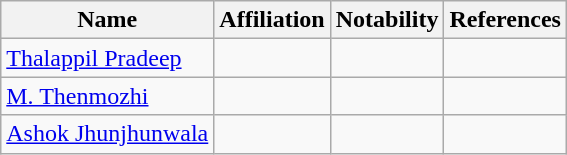<table class="wikitable">
<tr>
<th>Name</th>
<th>Affiliation</th>
<th>Notability</th>
<th>References</th>
</tr>
<tr>
<td><a href='#'>Thalappil Pradeep</a></td>
<td></td>
<td></td>
<td></td>
</tr>
<tr>
<td><a href='#'>M. Thenmozhi</a></td>
<td></td>
<td></td>
<td></td>
</tr>
<tr>
<td><a href='#'>Ashok Jhunjhunwala</a></td>
<td></td>
<td></td>
<td></td>
</tr>
</table>
